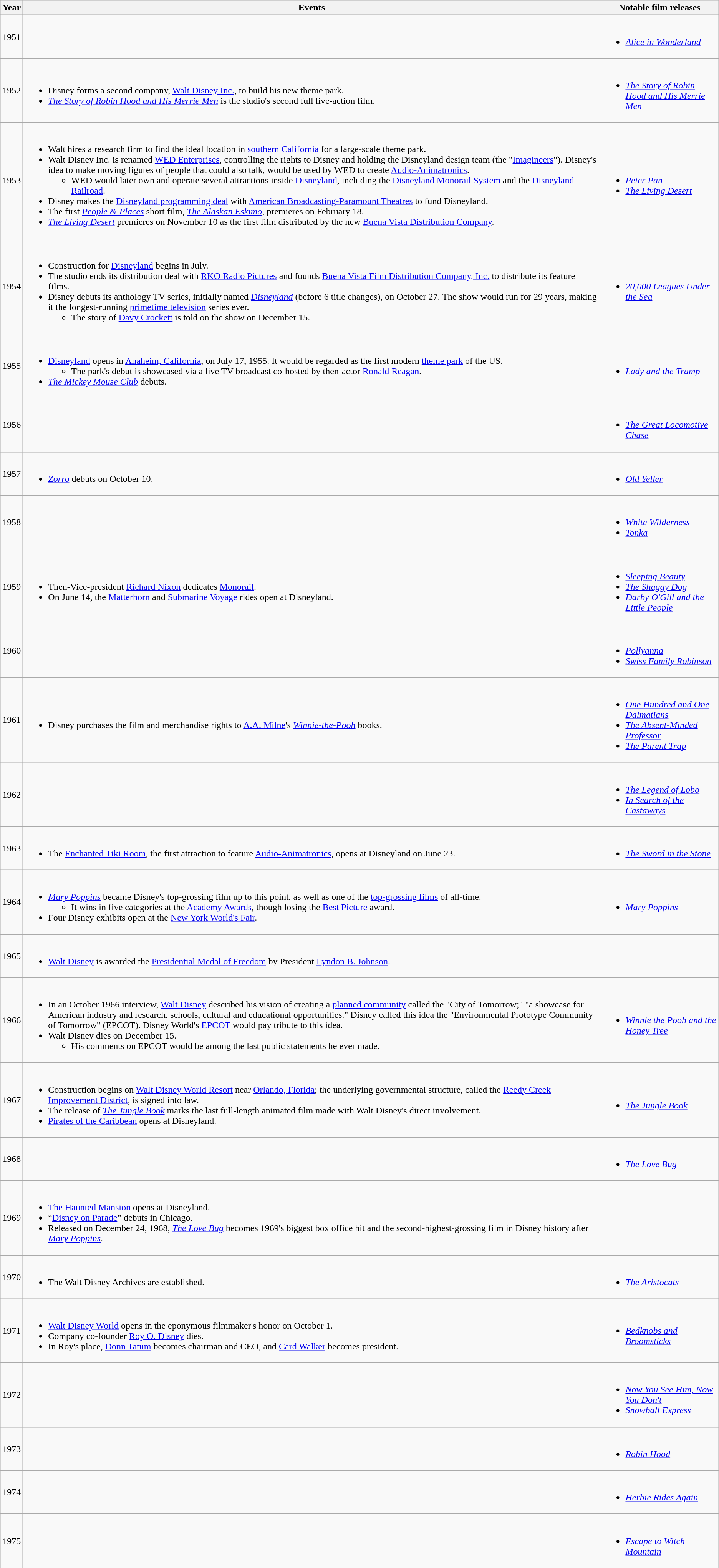<table class="wikitable">
<tr>
<th>Year</th>
<th>Events</th>
<th>Notable film releases</th>
</tr>
<tr>
<td>1951</td>
<td></td>
<td><br><ul><li><em><a href='#'>Alice in Wonderland</a></em></li></ul></td>
</tr>
<tr>
<td>1952</td>
<td><br><ul><li>Disney forms a second company, <a href='#'>Walt Disney Inc.</a>, to build his new theme park.</li><li><em><a href='#'>The Story of Robin Hood and His Merrie Men</a></em> is the studio's second full live-action film.</li></ul></td>
<td><br><ul><li><em><a href='#'>The Story of Robin Hood and His Merrie Men</a></em></li></ul></td>
</tr>
<tr>
<td>1953</td>
<td><br><ul><li>Walt hires a research firm to find the ideal location in <a href='#'>southern California</a> for a large-scale theme park.</li><li>Walt Disney Inc. is renamed <a href='#'>WED Enterprises</a>, controlling the rights to Disney and holding the Disneyland design team (the "<a href='#'>Imagineers</a>"). Disney's idea to make moving figures of people that could also talk, would be used by WED to create <a href='#'>Audio-Animatronics</a>.<ul><li>WED would later own and operate several attractions inside <a href='#'>Disneyland</a>, including the <a href='#'>Disneyland Monorail System</a> and the <a href='#'>Disneyland Railroad</a>.</li></ul></li><li>Disney makes the <a href='#'>Disneyland programming deal</a> with <a href='#'>American Broadcasting-Paramount Theatres</a> to fund Disneyland.</li><li>The first <em><a href='#'>People & Places</a></em> short film, <em><a href='#'>The Alaskan Eskimo</a></em>, premieres on February 18.</li><li><em><a href='#'>The Living Desert</a></em> premieres on November 10 as the first film distributed by the new <a href='#'>Buena Vista Distribution Company</a>.</li></ul></td>
<td><br><ul><li><em><a href='#'>Peter Pan</a></em></li><li><em><a href='#'>The Living Desert</a></em></li></ul></td>
</tr>
<tr>
<td>1954</td>
<td><br><ul><li>Construction for <a href='#'>Disneyland</a> begins in July.</li><li>The studio ends its distribution deal with <a href='#'>RKO Radio Pictures</a> and founds <a href='#'>Buena Vista Film Distribution Company, Inc.</a> to distribute its feature films.</li><li>Disney debuts its anthology TV series, initially named <em><a href='#'>Disneyland</a></em> (before 6 title changes), on October 27. The show would run for 29 years, making it the longest-running <a href='#'>primetime television</a> series ever.<ul><li>The story of <a href='#'>Davy Crockett</a> is told on the show on December 15.</li></ul></li></ul></td>
<td><br><ul><li><em><a href='#'>20,000 Leagues Under the Sea</a></em></li></ul></td>
</tr>
<tr>
<td>1955</td>
<td><br><ul><li><a href='#'>Disneyland</a> opens in <a href='#'>Anaheim, California</a>, on July 17, 1955. It would be regarded as the first modern <a href='#'>theme park</a> of the US.<ul><li>The park's debut is showcased via a live TV broadcast co-hosted by then-actor <a href='#'>Ronald Reagan</a>.</li></ul></li><li><em><a href='#'>The Mickey Mouse Club</a></em> debuts.</li></ul></td>
<td><br><ul><li><em><a href='#'>Lady and the Tramp</a></em></li></ul></td>
</tr>
<tr>
<td>1956</td>
<td></td>
<td><br><ul><li><em><a href='#'>The Great Locomotive Chase</a></em></li></ul></td>
</tr>
<tr>
<td>1957</td>
<td><br><ul><li><em><a href='#'>Zorro</a></em> debuts on October 10.</li></ul></td>
<td><br><ul><li><em><a href='#'>Old Yeller</a></em></li></ul></td>
</tr>
<tr>
<td>1958</td>
<td></td>
<td><br><ul><li><em><a href='#'>White Wilderness</a></em></li><li><em><a href='#'>Tonka</a></em></li></ul></td>
</tr>
<tr>
<td>1959</td>
<td><br><ul><li>Then-Vice-president <a href='#'>Richard Nixon</a> dedicates <a href='#'>Monorail</a>.</li><li>On June 14, the <a href='#'>Matterhorn</a> and <a href='#'>Submarine Voyage</a> rides open at Disneyland.</li></ul></td>
<td><br><ul><li><em><a href='#'>Sleeping Beauty</a></em></li><li><em><a href='#'>The Shaggy Dog</a></em></li><li><em><a href='#'>Darby O'Gill and the Little People</a></em></li></ul></td>
</tr>
<tr>
<td>1960</td>
<td></td>
<td><br><ul><li><em><a href='#'>Pollyanna</a></em></li><li><em><a href='#'>Swiss Family Robinson</a></em></li></ul></td>
</tr>
<tr>
<td>1961</td>
<td><br><ul><li>Disney purchases the film and merchandise rights to <a href='#'>A.A. Milne</a>'s <em><a href='#'>Winnie-the-Pooh</a></em> books.</li></ul></td>
<td><br><ul><li><em><a href='#'>One Hundred and One Dalmatians</a></em></li><li><em><a href='#'>The Absent-Minded Professor</a></em></li><li><em><a href='#'>The Parent Trap</a></em></li></ul></td>
</tr>
<tr>
<td>1962</td>
<td></td>
<td><br><ul><li><em><a href='#'>The Legend of Lobo</a></em></li><li><em><a href='#'>In Search of the Castaways</a></em></li></ul></td>
</tr>
<tr>
<td>1963</td>
<td><br><ul><li>The <a href='#'>Enchanted Tiki Room</a>, the first attraction to feature <a href='#'>Audio-Animatronics</a>, opens at Disneyland on June 23.</li></ul></td>
<td><br><ul><li><em><a href='#'>The Sword in the Stone</a></em></li></ul></td>
</tr>
<tr>
<td>1964</td>
<td><br><ul><li><em><a href='#'>Mary Poppins</a></em> became Disney's top-grossing film up to this point, as well as one of the <a href='#'>top-grossing films</a> of all-time.<ul><li>It wins in five categories at the <a href='#'>Academy Awards</a>, though losing the <a href='#'>Best Picture</a> award.<em></em></li></ul></li><li>Four Disney exhibits open at the <a href='#'>New York World's Fair</a>.</li></ul></td>
<td><br><ul><li><em><a href='#'>Mary Poppins</a></em></li></ul></td>
</tr>
<tr>
<td>1965</td>
<td><br><ul><li><a href='#'>Walt Disney</a> is awarded the <a href='#'>Presidential Medal of Freedom</a> by President <a href='#'>Lyndon B. Johnson</a>.</li></ul></td>
<td></td>
</tr>
<tr>
<td>1966</td>
<td><br><ul><li>In an October 1966 interview, <a href='#'>Walt Disney</a> described his vision of creating a <a href='#'>planned community</a> called the "City of Tomorrow;" "a showcase for American industry and research, schools, cultural and educational opportunities." Disney called this idea the "Environmental Prototype Community of Tomorrow" (EPCOT). Disney World's <a href='#'>EPCOT</a> would pay tribute to this idea.</li><li>Walt Disney dies on December 15.<ul><li>His comments on EPCOT would be among the last public statements he ever made.</li></ul></li></ul></td>
<td><br><ul><li><em><a href='#'>Winnie the Pooh and the Honey Tree</a></em></li></ul></td>
</tr>
<tr>
<td>1967</td>
<td><br><ul><li>Construction begins on <a href='#'>Walt Disney World Resort</a> near <a href='#'>Orlando, Florida</a>; the underlying governmental structure, called the <a href='#'>Reedy Creek Improvement District</a>, is signed into law.</li><li>The release of <em><a href='#'>The Jungle Book</a></em> marks the last full-length animated film made with Walt Disney's direct involvement.</li><li><a href='#'>Pirates of the Caribbean</a> opens at Disneyland.</li></ul></td>
<td><br><ul><li><em><a href='#'>The Jungle Book</a></em></li></ul></td>
</tr>
<tr>
<td>1968</td>
<td></td>
<td><br><ul><li><em><a href='#'>The Love Bug</a></em></li></ul></td>
</tr>
<tr>
<td>1969</td>
<td><br><ul><li><a href='#'>The Haunted Mansion</a> opens at Disneyland.</li><li>“<a href='#'>Disney on Parade</a>” debuts in Chicago.</li><li>Released on December 24, 1968, <em><a href='#'>The Love Bug</a></em> becomes 1969's biggest box office hit and the second-highest-grossing film in Disney history after <em><a href='#'>Mary Poppins</a></em>.</li></ul></td>
<td></td>
</tr>
<tr>
<td>1970</td>
<td><br><ul><li>The Walt Disney Archives are established.</li></ul></td>
<td><br><ul><li><em><a href='#'>The Aristocats</a></em></li></ul></td>
</tr>
<tr>
<td>1971</td>
<td><br><ul><li><a href='#'>Walt Disney World</a> opens in the eponymous filmmaker's honor on October 1.</li><li>Company co-founder <a href='#'>Roy O. Disney</a> dies.</li><li>In Roy's place, <a href='#'>Donn Tatum</a> becomes chairman and CEO, and <a href='#'>Card Walker</a> becomes president.</li></ul></td>
<td><br><ul><li><em><a href='#'>Bedknobs and Broomsticks</a></em></li></ul></td>
</tr>
<tr>
<td>1972</td>
<td></td>
<td><br><ul><li><em><a href='#'>Now You See Him, Now You Don't</a></em></li><li><em><a href='#'>Snowball Express</a></em></li></ul></td>
</tr>
<tr>
<td>1973</td>
<td></td>
<td><br><ul><li><em><a href='#'>Robin Hood</a></em></li></ul></td>
</tr>
<tr>
<td>1974</td>
<td></td>
<td><br><ul><li><em><a href='#'>Herbie Rides Again</a></em></li></ul></td>
</tr>
<tr>
<td>1975</td>
<td></td>
<td><br><ul><li><em><a href='#'>Escape to Witch Mountain</a></em></li></ul></td>
</tr>
</table>
